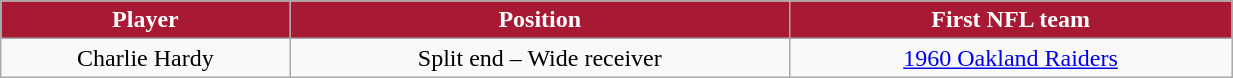<table class="wikitable" width="65%">
<tr align="center" style="background:#A81933;color:#FFFFFF;">
<td><strong>Player</strong></td>
<td><strong>Position</strong></td>
<td><strong>First NFL team</strong></td>
</tr>
<tr align="center" bgcolor="">
<td>Charlie Hardy</td>
<td>Split end – Wide receiver</td>
<td><a href='#'>1960 Oakland Raiders</a></td>
</tr>
</table>
